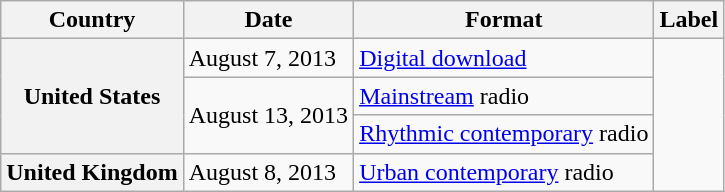<table class="wikitable plainrowheaders">
<tr>
<th scope="col">Country</th>
<th scope="col">Date</th>
<th scope="col">Format</th>
<th scope="col">Label</th>
</tr>
<tr>
<th scope="row" rowspan="3">United States</th>
<td>August 7, 2013</td>
<td><a href='#'>Digital download</a></td>
<td rowspan="4"></td>
</tr>
<tr>
<td rowspan="2">August 13, 2013</td>
<td><a href='#'>Mainstream</a> radio</td>
</tr>
<tr>
<td><a href='#'>Rhythmic contemporary</a> radio</td>
</tr>
<tr>
<th scope="row">United Kingdom</th>
<td>August 8, 2013</td>
<td><a href='#'>Urban contemporary</a> radio</td>
</tr>
</table>
